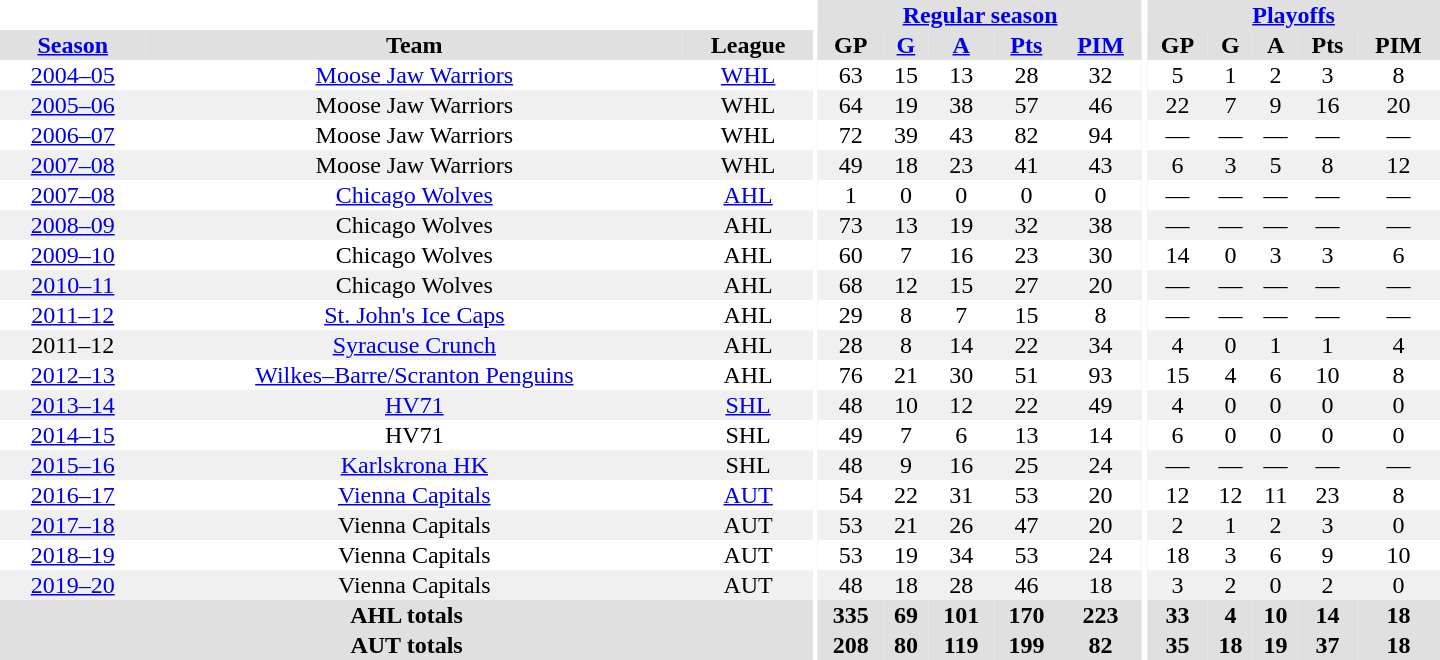<table border="0" cellpadding="1" cellspacing="0" style="text-align:center; width:60em">
<tr bgcolor="#e0e0e0">
<th colspan="3" bgcolor="#ffffff"></th>
<th rowspan="99" bgcolor="#ffffff"></th>
<th colspan="5"><a href='#'>Regular season</a></th>
<th rowspan="99" bgcolor="#ffffff"></th>
<th colspan="5"><a href='#'>Playoffs</a></th>
</tr>
<tr bgcolor="#e0e0e0">
<th><a href='#'>Season</a></th>
<th>Team</th>
<th>League</th>
<th>GP</th>
<th><a href='#'>G</a></th>
<th><a href='#'>A</a></th>
<th><a href='#'>Pts</a></th>
<th><a href='#'>PIM</a></th>
<th>GP</th>
<th>G</th>
<th>A</th>
<th>Pts</th>
<th>PIM</th>
</tr>
<tr>
<td><a href='#'>2004–05</a></td>
<td><a href='#'>Moose Jaw Warriors</a></td>
<td><a href='#'>WHL</a></td>
<td>63</td>
<td>15</td>
<td>13</td>
<td>28</td>
<td>32</td>
<td>5</td>
<td>1</td>
<td>2</td>
<td>3</td>
<td>8</td>
</tr>
<tr bgcolor="#f0f0f0">
<td><a href='#'>2005–06</a></td>
<td>Moose Jaw Warriors</td>
<td>WHL</td>
<td>64</td>
<td>19</td>
<td>38</td>
<td>57</td>
<td>46</td>
<td>22</td>
<td>7</td>
<td>9</td>
<td>16</td>
<td>20</td>
</tr>
<tr>
<td><a href='#'>2006–07</a></td>
<td>Moose Jaw Warriors</td>
<td>WHL</td>
<td>72</td>
<td>39</td>
<td>43</td>
<td>82</td>
<td>94</td>
<td>—</td>
<td>—</td>
<td>—</td>
<td>—</td>
<td>—</td>
</tr>
<tr bgcolor="#f0f0f0">
<td><a href='#'>2007–08</a></td>
<td>Moose Jaw Warriors</td>
<td>WHL</td>
<td>49</td>
<td>18</td>
<td>23</td>
<td>41</td>
<td>43</td>
<td>6</td>
<td>3</td>
<td>5</td>
<td>8</td>
<td>12</td>
</tr>
<tr>
<td><a href='#'>2007–08</a></td>
<td><a href='#'>Chicago Wolves</a></td>
<td><a href='#'>AHL</a></td>
<td>1</td>
<td>0</td>
<td>0</td>
<td>0</td>
<td>0</td>
<td>—</td>
<td>—</td>
<td>—</td>
<td>—</td>
<td>—</td>
</tr>
<tr bgcolor="#f0f0f0">
<td><a href='#'>2008–09</a></td>
<td>Chicago Wolves</td>
<td>AHL</td>
<td>73</td>
<td>13</td>
<td>19</td>
<td>32</td>
<td>38</td>
<td>—</td>
<td>—</td>
<td>—</td>
<td>—</td>
<td>—</td>
</tr>
<tr>
<td><a href='#'>2009–10</a></td>
<td>Chicago Wolves</td>
<td>AHL</td>
<td>60</td>
<td>7</td>
<td>16</td>
<td>23</td>
<td>30</td>
<td>14</td>
<td>0</td>
<td>3</td>
<td>3</td>
<td>6</td>
</tr>
<tr bgcolor="#f0f0f0">
<td><a href='#'>2010–11</a></td>
<td>Chicago Wolves</td>
<td>AHL</td>
<td>68</td>
<td>12</td>
<td>15</td>
<td>27</td>
<td>20</td>
<td>—</td>
<td>—</td>
<td>—</td>
<td>—</td>
<td>—</td>
</tr>
<tr>
<td><a href='#'>2011–12</a></td>
<td><a href='#'>St. John's Ice Caps</a></td>
<td>AHL</td>
<td>29</td>
<td>8</td>
<td>7</td>
<td>15</td>
<td>8</td>
<td>—</td>
<td>—</td>
<td>—</td>
<td>—</td>
<td>—</td>
</tr>
<tr bgcolor="#f0f0f0">
<td>2011–12</td>
<td><a href='#'>Syracuse Crunch</a></td>
<td>AHL</td>
<td>28</td>
<td>8</td>
<td>14</td>
<td>22</td>
<td>34</td>
<td>4</td>
<td>0</td>
<td>1</td>
<td>1</td>
<td>4</td>
</tr>
<tr>
<td><a href='#'>2012–13</a></td>
<td><a href='#'>Wilkes–Barre/Scranton Penguins</a></td>
<td>AHL</td>
<td>76</td>
<td>21</td>
<td>30</td>
<td>51</td>
<td>93</td>
<td>15</td>
<td>4</td>
<td>6</td>
<td>10</td>
<td>8</td>
</tr>
<tr bgcolor="#f0f0f0">
<td><a href='#'>2013–14</a></td>
<td><a href='#'>HV71</a></td>
<td><a href='#'>SHL</a></td>
<td>48</td>
<td>10</td>
<td>12</td>
<td>22</td>
<td>49</td>
<td>4</td>
<td>0</td>
<td>0</td>
<td>0</td>
<td>0</td>
</tr>
<tr>
<td><a href='#'>2014–15</a></td>
<td>HV71</td>
<td>SHL</td>
<td>49</td>
<td>7</td>
<td>6</td>
<td>13</td>
<td>14</td>
<td>6</td>
<td>0</td>
<td>0</td>
<td>0</td>
<td>0</td>
</tr>
<tr bgcolor="#f0f0f0">
<td><a href='#'>2015–16</a></td>
<td><a href='#'>Karlskrona HK</a></td>
<td>SHL</td>
<td>48</td>
<td>9</td>
<td>16</td>
<td>25</td>
<td>24</td>
<td>—</td>
<td>—</td>
<td>—</td>
<td>—</td>
<td>—</td>
</tr>
<tr>
<td><a href='#'>2016–17</a></td>
<td><a href='#'>Vienna Capitals</a></td>
<td><a href='#'>AUT</a></td>
<td>54</td>
<td>22</td>
<td>31</td>
<td>53</td>
<td>20</td>
<td>12</td>
<td>12</td>
<td>11</td>
<td>23</td>
<td>8</td>
</tr>
<tr bgcolor="#f0f0f0">
<td><a href='#'>2017–18</a></td>
<td>Vienna Capitals</td>
<td>AUT</td>
<td>53</td>
<td>21</td>
<td>26</td>
<td>47</td>
<td>20</td>
<td>2</td>
<td>1</td>
<td>2</td>
<td>3</td>
<td>0</td>
</tr>
<tr>
<td><a href='#'>2018–19</a></td>
<td>Vienna Capitals</td>
<td>AUT</td>
<td>53</td>
<td>19</td>
<td>34</td>
<td>53</td>
<td>24</td>
<td>18</td>
<td>3</td>
<td>6</td>
<td>9</td>
<td>10</td>
</tr>
<tr bgcolor="#f0f0f0">
<td><a href='#'>2019–20</a></td>
<td>Vienna Capitals</td>
<td>AUT</td>
<td>48</td>
<td>18</td>
<td>28</td>
<td>46</td>
<td>18</td>
<td>3</td>
<td>2</td>
<td>0</td>
<td>2</td>
<td>0</td>
</tr>
<tr bgcolor="#e0e0e0">
<th colspan="3">AHL totals</th>
<th>335</th>
<th>69</th>
<th>101</th>
<th>170</th>
<th>223</th>
<th>33</th>
<th>4</th>
<th>10</th>
<th>14</th>
<th>18</th>
</tr>
<tr bgcolor="#e0e0e0">
<th colspan="3">AUT totals</th>
<th>208</th>
<th>80</th>
<th>119</th>
<th>199</th>
<th>82</th>
<th>35</th>
<th>18</th>
<th>19</th>
<th>37</th>
<th>18</th>
</tr>
</table>
